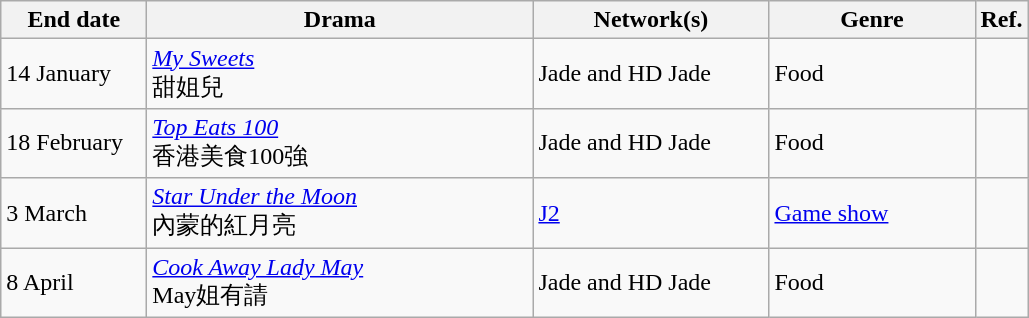<table class="wikitable">
<tr>
<th width=90>End date</th>
<th width=250>Drama</th>
<th width=150>Network(s)</th>
<th width=130>Genre</th>
<th width=10>Ref.</th>
</tr>
<tr>
<td>14 January</td>
<td><em><a href='#'>My Sweets</a></em><br>甜姐兒</td>
<td>Jade and HD Jade</td>
<td>Food</td>
<td></td>
</tr>
<tr>
<td>18 February</td>
<td><em><a href='#'>Top Eats 100</a></em><br>香港美食100強</td>
<td>Jade and HD Jade</td>
<td>Food</td>
<td></td>
</tr>
<tr>
<td>3 March</td>
<td><em><a href='#'>Star Under the Moon</a></em><br>內蒙的紅月亮</td>
<td><a href='#'>J2</a></td>
<td><a href='#'>Game show</a></td>
<td></td>
</tr>
<tr>
<td>8 April</td>
<td><em><a href='#'>Cook Away Lady May</a></em><br>May姐有請</td>
<td>Jade and HD Jade</td>
<td>Food</td>
<td></td>
</tr>
</table>
